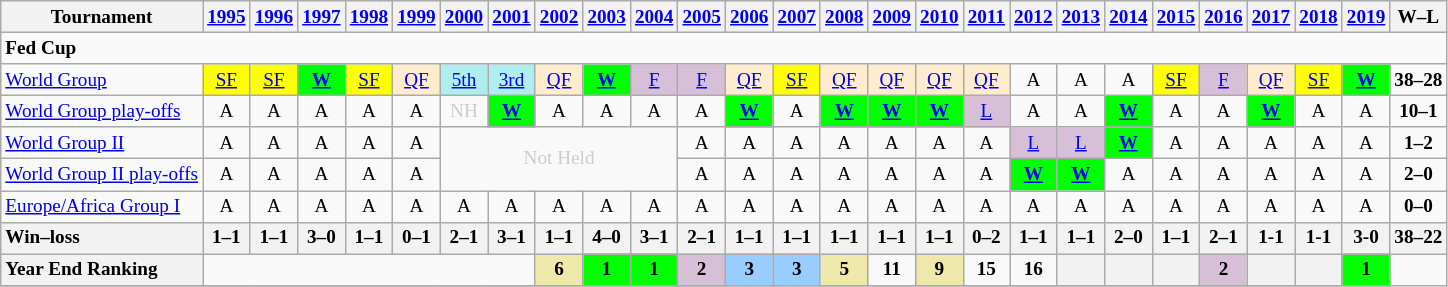<table class=wikitable style=text-align:center;font-size:80%>
<tr>
<th>Tournament</th>
<th><a href='#'>1995</a></th>
<th><a href='#'>1996</a></th>
<th><a href='#'>1997</a></th>
<th><a href='#'>1998</a></th>
<th><a href='#'>1999</a></th>
<th><a href='#'>2000</a></th>
<th><a href='#'>2001</a></th>
<th><a href='#'>2002</a></th>
<th><a href='#'>2003</a></th>
<th><a href='#'>2004</a></th>
<th><a href='#'>2005</a></th>
<th><a href='#'>2006</a></th>
<th><a href='#'>2007</a></th>
<th><a href='#'>2008</a></th>
<th><a href='#'>2009</a></th>
<th><a href='#'>2010</a></th>
<th><a href='#'>2011</a></th>
<th><a href='#'>2012</a></th>
<th><a href='#'>2013</a></th>
<th><a href='#'>2014</a></th>
<th><a href='#'>2015</a></th>
<th><a href='#'>2016</a></th>
<th><a href='#'>2017</a></th>
<th><a href='#'>2018</a></th>
<th><a href='#'>2019</a></th>
<th>W–L</th>
</tr>
<tr>
<td colspan=40 align=left><strong>Fed Cup</strong></td>
</tr>
<tr>
<td align=left><a href='#'>World Group</a></td>
<td bgcolor=yellow><a href='#'>SF</a></td>
<td bgcolor=yellow><a href='#'>SF</a></td>
<td bgcolor=lime><a href='#'><strong>W</strong></a></td>
<td bgcolor=yellow><a href='#'>SF</a></td>
<td bgcolor=ffebcd><a href='#'>QF</a></td>
<td bgcolor=afeeee><a href='#'>5th</a></td>
<td bgcolor=afeeee><a href='#'>3rd</a></td>
<td bgcolor=ffebcd><a href='#'>QF</a></td>
<td bgcolor=lime><a href='#'><strong>W</strong></a></td>
<td bgcolor=thistle><a href='#'>F</a></td>
<td bgcolor=thistle><a href='#'>F</a></td>
<td bgcolor=ffebcd><a href='#'>QF</a></td>
<td bgcolor=yellow><a href='#'>SF</a></td>
<td bgcolor=ffebcd><a href='#'>QF</a></td>
<td bgcolor=ffebcd><a href='#'>QF</a></td>
<td bgcolor=ffebcd><a href='#'>QF</a></td>
<td bgcolor=ffebcd><a href='#'>QF</a></td>
<td>A</td>
<td>A</td>
<td>A</td>
<td bgcolor=yellow><a href='#'>SF</a></td>
<td bgcolor=thistle><a href='#'>F</a></td>
<td bgcolor=ffebcd><a href='#'>QF</a></td>
<td bgcolor=yellow><a href='#'>SF</a></td>
<td bgcolor=lime><a href='#'><strong>W</strong></a></td>
<td><strong>38–28</strong></td>
</tr>
<tr>
<td align=left><a href='#'>World Group play-offs</a></td>
<td>A</td>
<td>A</td>
<td>A</td>
<td>A</td>
<td>A</td>
<td style=color:#ccc>NH</td>
<td bgcolor=lime><a href='#'><strong>W</strong></a></td>
<td>A</td>
<td>A</td>
<td>A</td>
<td>A</td>
<td bgcolor=lime><a href='#'><strong>W</strong></a></td>
<td>A</td>
<td bgcolor=lime><a href='#'><strong>W</strong></a></td>
<td bgcolor=lime><a href='#'><strong>W</strong></a></td>
<td bgcolor=lime><a href='#'><strong>W</strong></a></td>
<td bgcolor=thistle><a href='#'>L</a></td>
<td>A</td>
<td>A</td>
<td bgcolor=lime><a href='#'><strong>W</strong></a></td>
<td>A</td>
<td>A</td>
<td bgcolor=lime><a href='#'><strong>W</strong></a></td>
<td>A</td>
<td>A</td>
<td><strong>10–1</strong></td>
</tr>
<tr>
<td align=left><a href='#'>World Group II</a></td>
<td>A</td>
<td>A</td>
<td>A</td>
<td>A</td>
<td>A</td>
<td colspan=5 rowspan=2 style=color:#ccc>Not Held</td>
<td>A</td>
<td>A</td>
<td>A</td>
<td>A</td>
<td>A</td>
<td>A</td>
<td>A</td>
<td bgcolor=thistle><a href='#'>L</a></td>
<td bgcolor=thistle><a href='#'>L</a></td>
<td bgcolor=lime><a href='#'><strong>W</strong></a></td>
<td>A</td>
<td>A</td>
<td>A</td>
<td>A</td>
<td>A</td>
<td><strong>1–2</strong></td>
</tr>
<tr>
<td align=left><a href='#'>World Group II play-offs</a></td>
<td>A</td>
<td>A</td>
<td>A</td>
<td>A</td>
<td>A</td>
<td>A</td>
<td>A</td>
<td>A</td>
<td>A</td>
<td>A</td>
<td>A</td>
<td>A</td>
<td bgcolor=lime><a href='#'><strong>W</strong></a></td>
<td bgcolor=lime><a href='#'><strong>W</strong></a></td>
<td>A</td>
<td>A</td>
<td>A</td>
<td>A</td>
<td>A</td>
<td>A</td>
<td><strong>2–0</strong></td>
</tr>
<tr>
<td align=left><a href='#'>Europe/Africa Group I</a></td>
<td>A</td>
<td>A</td>
<td>A</td>
<td>A</td>
<td>A</td>
<td>A</td>
<td>A</td>
<td>A</td>
<td>A</td>
<td>A</td>
<td>A</td>
<td>A</td>
<td>A</td>
<td>A</td>
<td>A</td>
<td>A</td>
<td>A</td>
<td>A</td>
<td>A</td>
<td>A</td>
<td>A</td>
<td>A</td>
<td>A</td>
<td>A</td>
<td>A</td>
<td><strong>0–0</strong></td>
</tr>
<tr>
<th style=text-align:left>Win–loss</th>
<th>1–1</th>
<th>1–1</th>
<th>3–0</th>
<th>1–1</th>
<th>0–1</th>
<th>2–1</th>
<th>3–1</th>
<th>1–1</th>
<th>4–0</th>
<th>3–1</th>
<th>2–1</th>
<th>1–1</th>
<th>1–1</th>
<th>1–1</th>
<th>1–1</th>
<th>1–1</th>
<th>0–2</th>
<th>1–1</th>
<th>1–1</th>
<th>2–0</th>
<th>1–1</th>
<th>2–1</th>
<th>1-1</th>
<th>1-1</th>
<th>3-0</th>
<th>38–22</th>
</tr>
<tr>
<th style=text-align:left>Year End Ranking</th>
<td colspan=7 style=color:#ccc></td>
<td bgcolor=EEE8AA><strong>6</strong></td>
<td bgcolor=lime><strong>1</strong></td>
<td bgcolor=lime><strong>1</strong></td>
<td bgcolor=thistle><strong>2</strong></td>
<td bgcolor=99CCFF><strong>3</strong></td>
<td bgcolor=99CCFF><strong>3</strong></td>
<td bgcolor=EEE8AA><strong>5</strong></td>
<td><strong>11</strong></td>
<td bgcolor=EEE8AA><strong>9</strong></td>
<td><strong>15</strong></td>
<td><strong>16</strong></td>
<th></th>
<th></th>
<th></th>
<td bgcolor=thistle><strong>2</strong></td>
<th></th>
<th></th>
<td bgcolor=lime><strong>1</strong></td>
</tr>
<tr>
</tr>
</table>
